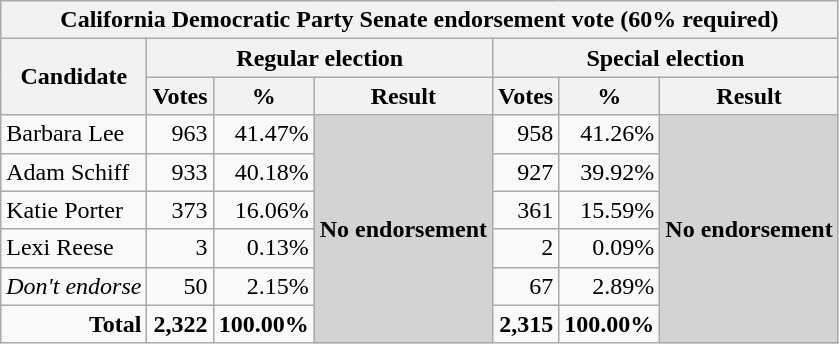<table class="wikitable">
<tr>
<th colspan="8">California Democratic Party Senate endorsement vote (60% required)</th>
</tr>
<tr>
<th rowspan="2">Candidate</th>
<th colspan="4">Regular election</th>
<th colspan="4">Special election</th>
</tr>
<tr>
<th>Votes</th>
<th>%</th>
<th colspan="2">Result</th>
<th>Votes</th>
<th>%</th>
<th colspan="2">Result</th>
</tr>
<tr>
<td>Barbara Lee</td>
<td align="right">963</td>
<td align="right">41.47%</td>
<td rowspan = "6" colspan="2" bgcolor=lightgray align=center><strong>No endorsement</strong></td>
<td align="right">958</td>
<td align="right">41.26%</td>
<td rowspan = "6" colspan="2" bgcolor=lightgray align=center><strong>No endorsement</strong></td>
</tr>
<tr>
<td>Adam Schiff</td>
<td align="right">933</td>
<td align="right">40.18%</td>
<td align="right">927</td>
<td align="right">39.92%</td>
</tr>
<tr>
<td>Katie Porter</td>
<td align="right">373</td>
<td align="right">16.06%</td>
<td align="right">361</td>
<td align="right">15.59%</td>
</tr>
<tr>
<td>Lexi Reese</td>
<td align="right">3</td>
<td align="right">0.13%</td>
<td align="right">2</td>
<td align="right">0.09%</td>
</tr>
<tr>
<td><em>Don't endorse</em></td>
<td align="right">50</td>
<td align="right">2.15%</td>
<td align="right">67</td>
<td align="right">2.89%</td>
</tr>
<tr align="right">
<td><strong>Total</strong></td>
<td><strong>2,322</strong></td>
<td><strong>100.00%</strong></td>
<td><strong>2,315</strong></td>
<td><strong>100.00%</strong></td>
</tr>
</table>
